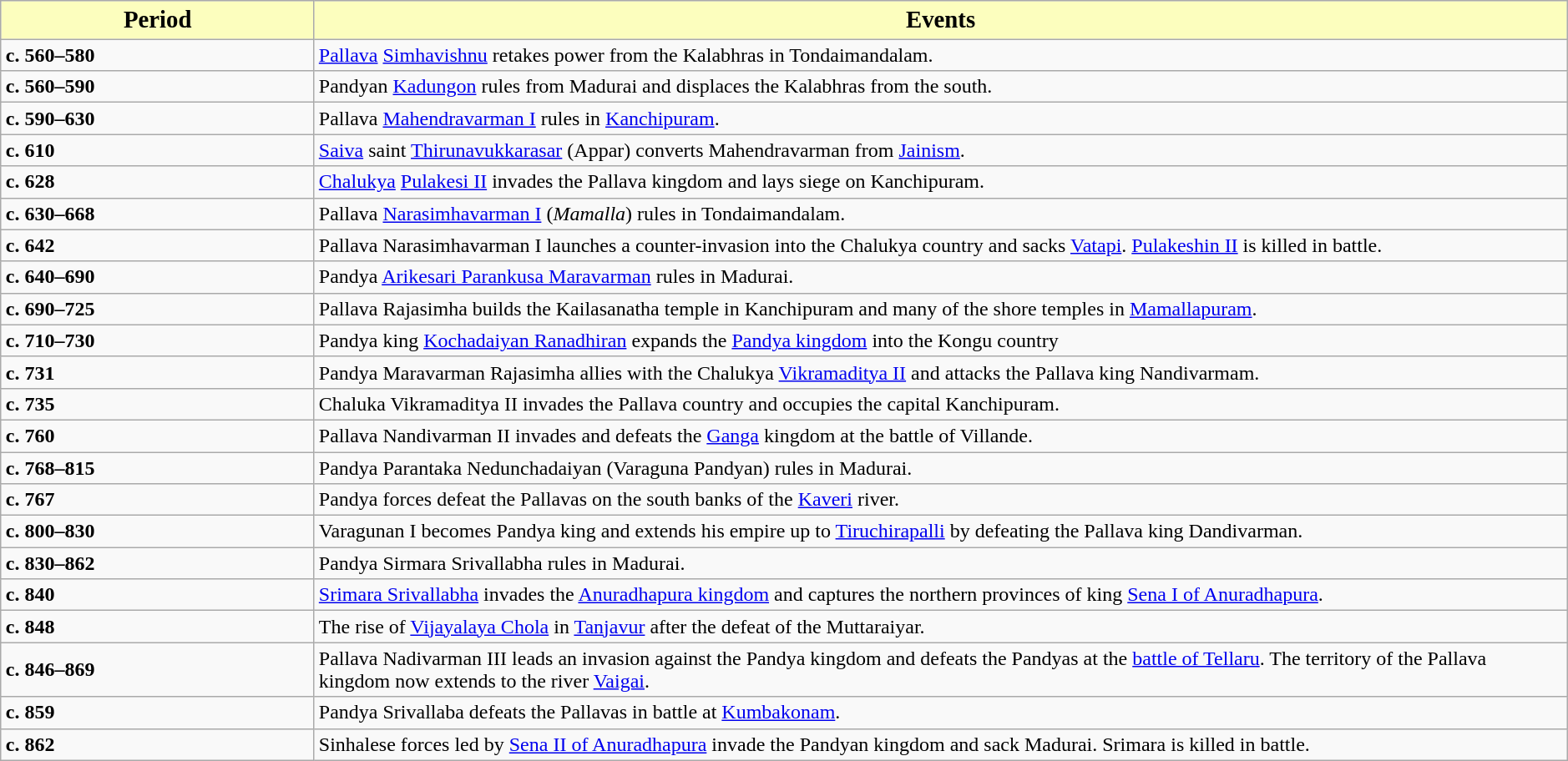<table class="wikitable" style="text-align:left; margin: auto; width:99%">
<tr>
<th scope="row" style="width: 20%; text-align:center; font-size:120%; background:#fcfebe; color:#000000;">Period</th>
<th scope="row" style="text-align:center; font-size:120%; background:#fcfebe; color:#000000;">Events</th>
</tr>
<tr>
<td><strong>c. 560–580</strong></td>
<td><a href='#'>Pallava</a> <a href='#'>Simhavishnu</a> retakes power from the Kalabhras in Tondaimandalam.</td>
</tr>
<tr>
<td><strong>c. 560–590</strong></td>
<td>Pandyan <a href='#'>Kadungon</a> rules from Madurai and displaces the Kalabhras from the south.</td>
</tr>
<tr>
<td><strong>c. 590–630</strong></td>
<td>Pallava <a href='#'>Mahendravarman I</a> rules in <a href='#'>Kanchipuram</a>.</td>
</tr>
<tr>
<td><strong>c. 610</strong></td>
<td><a href='#'>Saiva</a> saint <a href='#'>Thirunavukkarasar</a> (Appar) converts Mahendravarman from <a href='#'>Jainism</a>.</td>
</tr>
<tr>
<td><strong>c. 628</strong></td>
<td><a href='#'>Chalukya</a> <a href='#'>Pulakesi II</a> invades the Pallava kingdom and lays siege on Kanchipuram.</td>
</tr>
<tr>
<td><strong>c. 630–668</strong></td>
<td>Pallava <a href='#'>Narasimhavarman I</a> (<em>Mamalla</em>) rules in Tondaimandalam.</td>
</tr>
<tr>
<td><strong>c. 642</strong></td>
<td>Pallava Narasimhavarman I launches a counter-invasion into the Chalukya country and sacks <a href='#'>Vatapi</a>. <a href='#'>Pulakeshin II</a> is killed in battle.</td>
</tr>
<tr>
<td><strong>c. 640–690</strong></td>
<td>Pandya <a href='#'>Arikesari Parankusa Maravarman</a> rules in Madurai.</td>
</tr>
<tr>
<td><strong>c. 690–725</strong></td>
<td>Pallava Rajasimha builds the Kailasanatha temple in Kanchipuram and many of the shore temples in <a href='#'>Mamallapuram</a>.</td>
</tr>
<tr>
<td><strong>c. 710–730</strong></td>
<td>Pandya king <a href='#'>Kochadaiyan Ranadhiran</a> expands the <a href='#'>Pandya kingdom</a> into the Kongu country</td>
</tr>
<tr>
<td><strong>c. 731</strong></td>
<td>Pandya Maravarman Rajasimha allies with the Chalukya <a href='#'>Vikramaditya II</a> and attacks the Pallava king Nandivarmam.</td>
</tr>
<tr>
<td><strong>c. 735</strong></td>
<td>Chaluka Vikramaditya II invades the Pallava country and occupies the capital Kanchipuram.</td>
</tr>
<tr>
<td><strong>c. 760</strong></td>
<td>Pallava Nandivarman II invades and defeats the <a href='#'>Ganga</a> kingdom at the battle of Villande.</td>
</tr>
<tr>
<td><strong>c. 768–815</strong></td>
<td>Pandya Parantaka Nedunchadaiyan (Varaguna Pandyan) rules in Madurai.</td>
</tr>
<tr>
<td><strong>c. 767</strong></td>
<td>Pandya forces defeat the Pallavas on the south banks of the <a href='#'>Kaveri</a> river.</td>
</tr>
<tr>
<td><strong>c. 800–830</strong></td>
<td>Varagunan I becomes Pandya king and extends his empire up to <a href='#'>Tiruchirapalli</a> by defeating the Pallava king Dandivarman.</td>
</tr>
<tr>
<td><strong>c. 830–862</strong></td>
<td>Pandya Sirmara Srivallabha rules in Madurai.</td>
</tr>
<tr>
<td><strong>c. 840</strong></td>
<td><a href='#'>Srimara Srivallabha</a> invades the <a href='#'>Anuradhapura kingdom</a> and captures the northern provinces of king <a href='#'>Sena I of Anuradhapura</a>.</td>
</tr>
<tr>
<td><strong>c. 848</strong></td>
<td>The rise of <a href='#'>Vijayalaya Chola</a> in <a href='#'>Tanjavur</a> after the defeat of the Muttaraiyar.</td>
</tr>
<tr>
<td><strong>c. 846–869</strong></td>
<td>Pallava Nadivarman III leads an invasion against the Pandya kingdom and defeats the Pandyas at the <a href='#'>battle of Tellaru</a>. The territory of the Pallava kingdom now extends to the river <a href='#'>Vaigai</a>.</td>
</tr>
<tr>
<td><strong>c. 859</strong></td>
<td>Pandya Srivallaba defeats the Pallavas in battle at <a href='#'>Kumbakonam</a>.</td>
</tr>
<tr>
<td><strong>c. 862</strong></td>
<td>Sinhalese forces led by <a href='#'>Sena II of Anuradhapura</a> invade the Pandyan kingdom and sack Madurai. Srimara is killed in battle.</td>
</tr>
</table>
